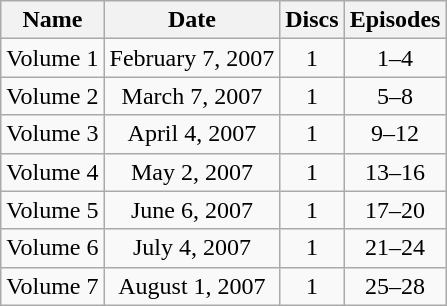<table class="wikitable" style="text-align:center;">
<tr>
<th>Name</th>
<th>Date</th>
<th>Discs</th>
<th>Episodes</th>
</tr>
<tr>
<td>Volume 1</td>
<td>February 7, 2007</td>
<td>1</td>
<td>1–4</td>
</tr>
<tr>
<td>Volume 2</td>
<td>March 7, 2007</td>
<td>1</td>
<td>5–8</td>
</tr>
<tr>
<td>Volume 3</td>
<td>April 4, 2007</td>
<td>1</td>
<td>9–12</td>
</tr>
<tr>
<td>Volume 4</td>
<td>May 2, 2007</td>
<td>1</td>
<td>13–16</td>
</tr>
<tr>
<td>Volume 5</td>
<td>June 6, 2007</td>
<td>1</td>
<td>17–20</td>
</tr>
<tr>
<td>Volume 6</td>
<td>July 4, 2007</td>
<td>1</td>
<td>21–24</td>
</tr>
<tr>
<td>Volume 7</td>
<td>August 1, 2007</td>
<td>1</td>
<td>25–28</td>
</tr>
</table>
